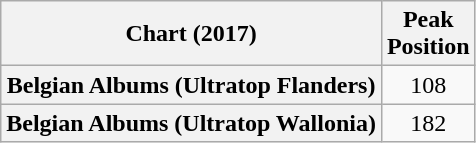<table class="wikitable sortable plainrowheaders" style="text-align:center">
<tr>
<th scope="col">Chart (2017)</th>
<th scope="col">Peak<br>Position</th>
</tr>
<tr>
<th scope="row">Belgian Albums (Ultratop Flanders)</th>
<td>108</td>
</tr>
<tr>
<th scope="row">Belgian Albums (Ultratop Wallonia)</th>
<td>182</td>
</tr>
</table>
